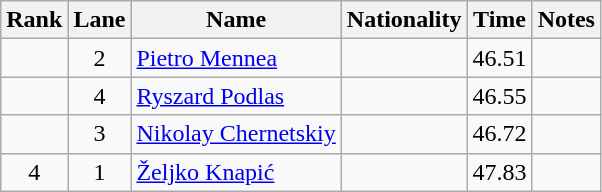<table class="wikitable sortable" style="text-align:center">
<tr>
<th>Rank</th>
<th>Lane</th>
<th>Name</th>
<th>Nationality</th>
<th>Time</th>
<th>Notes</th>
</tr>
<tr>
<td></td>
<td>2</td>
<td align="left"><a href='#'>Pietro Mennea</a></td>
<td align=left></td>
<td>46.51</td>
<td></td>
</tr>
<tr>
<td></td>
<td>4</td>
<td align="left"><a href='#'>Ryszard Podlas</a></td>
<td align=left></td>
<td>46.55</td>
<td></td>
</tr>
<tr>
<td></td>
<td>3</td>
<td align="left"><a href='#'>Nikolay Chernetskiy</a></td>
<td align=left></td>
<td>46.72</td>
<td></td>
</tr>
<tr>
<td>4</td>
<td>1</td>
<td align="left"><a href='#'>Željko Knapić</a></td>
<td align=left></td>
<td>47.83</td>
<td></td>
</tr>
</table>
